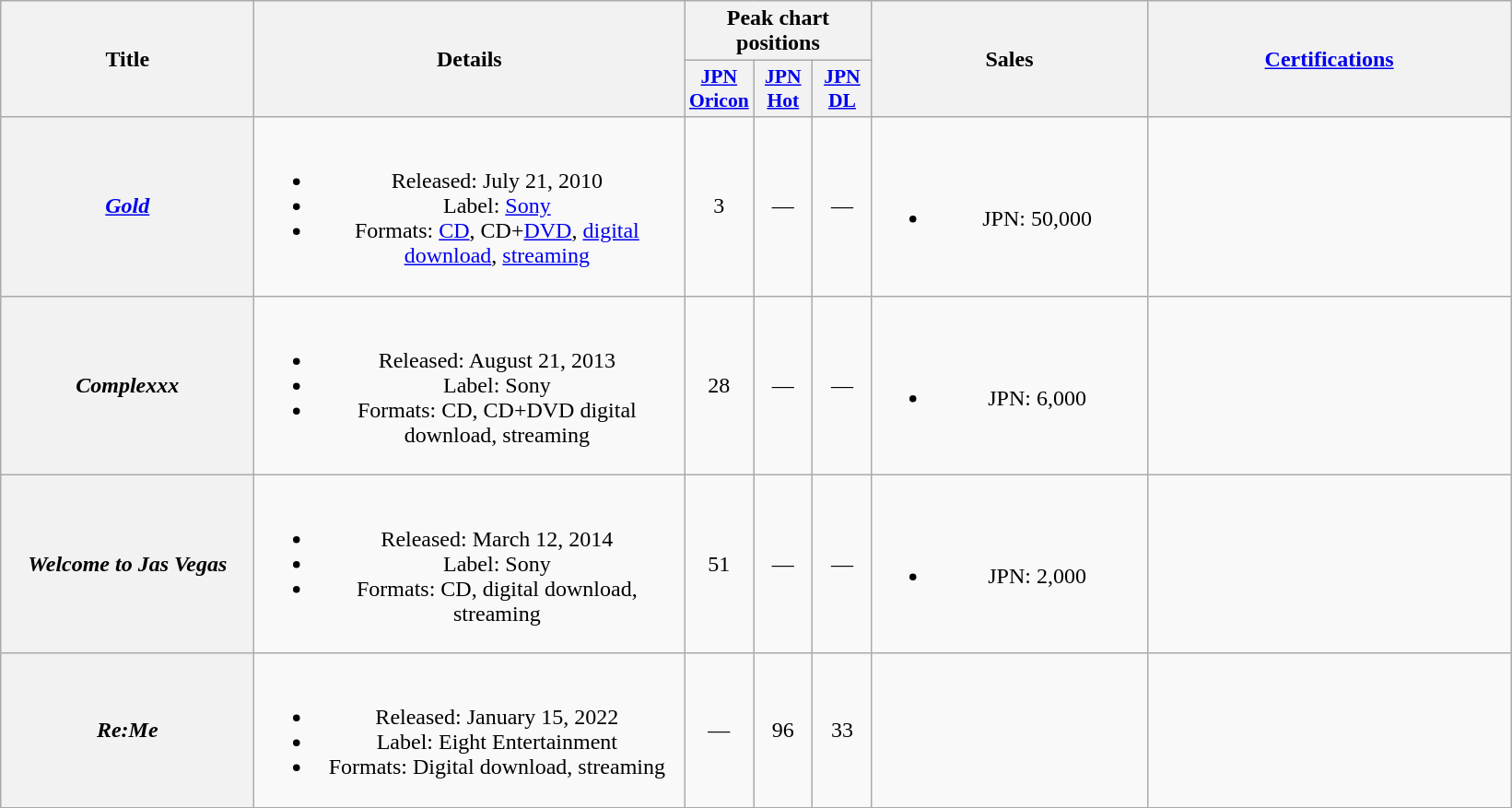<table class="wikitable plainrowheaders" style="text-align:center;">
<tr>
<th scope="col" rowspan="2" style="width:11em;">Title</th>
<th scope="col" rowspan="2" style="width:19em;">Details</th>
<th scope="col" colspan="3">Peak chart positions</th>
<th scope="col" rowspan="2" style="width:12em;">Sales</th>
<th scope="col" rowspan="2" style="width:16em;"><a href='#'>Certifications</a></th>
</tr>
<tr>
<th scope="col" style="width:2.5em;font-size:90%;"><a href='#'>JPN<br>Oricon</a><br></th>
<th scope="col" style="width:2.5em;font-size:90%;"><a href='#'>JPN<br>Hot</a><br></th>
<th scope="col" style="width:2.5em;font-size:90%;"><a href='#'>JPN<br>DL</a><br></th>
</tr>
<tr>
<th scope="row"><em><a href='#'>Gold</a></em></th>
<td><br><ul><li>Released: July 21, 2010</li><li>Label: <a href='#'>Sony</a></li><li>Formats: <a href='#'>CD</a>, CD+<a href='#'>DVD</a>, <a href='#'>digital download</a>, <a href='#'>streaming</a></li></ul></td>
<td>3</td>
<td>—</td>
<td>—</td>
<td><br><ul><li>JPN: 50,000</li></ul></td>
<td></td>
</tr>
<tr>
<th scope="row"><em>Complexxx</em></th>
<td><br><ul><li>Released: August 21, 2013</li><li>Label: Sony</li><li>Formats: CD, CD+DVD digital download, streaming</li></ul></td>
<td>28</td>
<td>—</td>
<td>—</td>
<td><br><ul><li>JPN: 6,000</li></ul></td>
<td></td>
</tr>
<tr>
<th scope="row"><em>Welcome to Jas Vegas</em></th>
<td><br><ul><li>Released: March 12, 2014</li><li>Label: Sony</li><li>Formats: CD, digital download, streaming</li></ul></td>
<td>51</td>
<td>—</td>
<td>—</td>
<td><br><ul><li>JPN: 2,000</li></ul></td>
<td></td>
</tr>
<tr>
<th scope="row"><em>Re:Me</em></th>
<td><br><ul><li>Released: January 15, 2022</li><li>Label: Eight Entertainment</li><li>Formats: Digital download, streaming</li></ul></td>
<td>—</td>
<td>96</td>
<td>33</td>
<td></td>
<td></td>
</tr>
<tr>
</tr>
</table>
